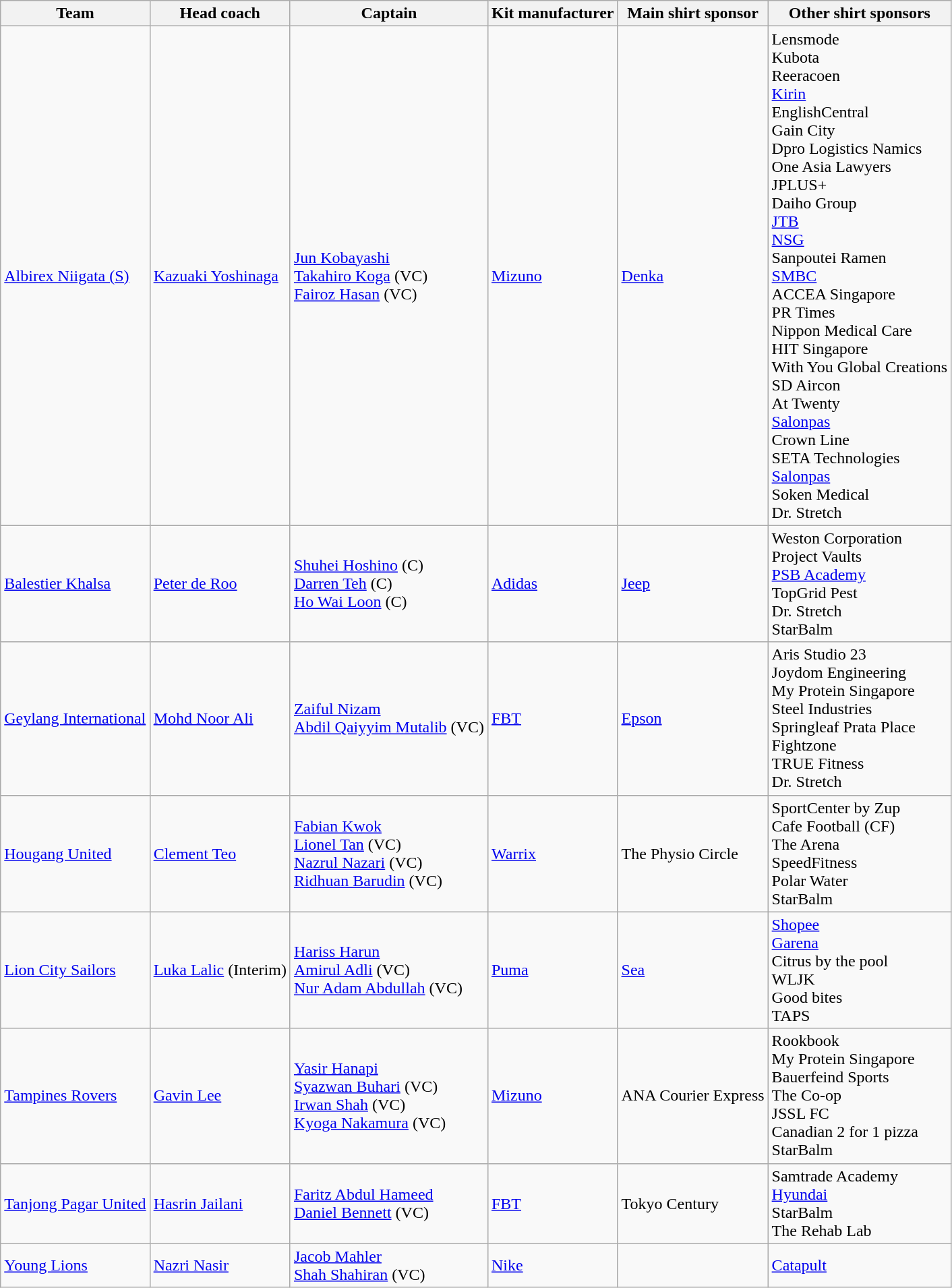<table class="wikitable sortable" style="text-align: left;">
<tr>
<th>Team</th>
<th>Head coach</th>
<th>Captain</th>
<th>Kit manufacturer</th>
<th>Main shirt sponsor</th>
<th>Other shirt sponsors</th>
</tr>
<tr>
<td><a href='#'>Albirex Niigata (S)</a></td>
<td> <a href='#'>Kazuaki Yoshinaga</a></td>
<td> <a href='#'>Jun Kobayashi</a> <br>  <a href='#'>Takahiro Koga</a> (VC) <br> <a href='#'>Fairoz Hasan</a> (VC)</td>
<td> <a href='#'>Mizuno</a></td>
<td> <a href='#'>Denka</a></td>
<td>Lensmode <br> Kubota <br> Reeracoen <br> <a href='#'>Kirin</a> <br> EnglishCentral  <br> Gain City <br> Dpro Logistics Namics <br> One Asia Lawyers <br> JPLUS+ <br> Daiho Group <br> <a href='#'>JTB</a> <br> <a href='#'>NSG</a> <br> Sanpoutei Ramen <br> <a href='#'>SMBC</a> <br> ACCEA Singapore <br> PR Times <br> Nippon Medical Care <br> HIT Singapore <br> With You Global Creations <br> SD Aircon <br> At Twenty <br> <a href='#'>Salonpas</a> <br> Crown Line <br> SETA Technologies <br> <a href='#'>Salonpas</a> <br> Soken Medical <br> Dr. Stretch</td>
</tr>
<tr>
<td><a href='#'>Balestier Khalsa</a></td>
<td> <a href='#'>Peter de Roo</a></td>
<td> <a href='#'>Shuhei Hoshino</a> (C) <br>  <a href='#'>Darren Teh</a> (C) <br>  <a href='#'>Ho Wai Loon</a> (C) <br></td>
<td> <a href='#'>Adidas</a></td>
<td> <a href='#'>Jeep</a></td>
<td>Weston Corporation <br> Project Vaults <br> <a href='#'>PSB Academy</a> <br> TopGrid Pest <br> Dr. Stretch <br> StarBalm</td>
</tr>
<tr>
<td><a href='#'>Geylang International</a></td>
<td> <a href='#'>Mohd Noor Ali</a></td>
<td> <a href='#'>Zaiful Nizam</a> <br>  <a href='#'>Abdil Qaiyyim Mutalib</a> (VC)</td>
<td> <a href='#'>FBT</a></td>
<td> <a href='#'>Epson</a></td>
<td>Aris Studio 23 <br> Joydom Engineering <br> My Protein Singapore <br> Steel Industries <br> Springleaf Prata Place <br> Fightzone <br> TRUE Fitness <br> Dr. Stretch</td>
</tr>
<tr>
<td><a href='#'>Hougang United</a></td>
<td> <a href='#'>Clement Teo</a></td>
<td> <a href='#'>Fabian Kwok</a> <br>  <a href='#'>Lionel Tan</a> (VC) <br>  <a href='#'>Nazrul Nazari</a> (VC) <br>  <a href='#'>Ridhuan Barudin</a> (VC)</td>
<td> <a href='#'>Warrix</a></td>
<td> The Physio Circle</td>
<td>SportCenter by Zup <br> Cafe Football (CF) <br> The Arena <br> SpeedFitness <br> Polar Water <br> StarBalm</td>
</tr>
<tr>
<td><a href='#'>Lion City Sailors</a></td>
<td> <a href='#'>Luka Lalic</a> (Interim)</td>
<td> <a href='#'>Hariss Harun</a> <br>  <a href='#'>Amirul Adli</a> (VC) <br>  <a href='#'>Nur Adam Abdullah</a> (VC)</td>
<td> <a href='#'>Puma</a></td>
<td> <a href='#'>Sea</a></td>
<td><a href='#'>Shopee</a> <br> <a href='#'>Garena</a>  <br> Citrus by the pool  <br> WLJK <br> Good bites <br> TAPS</td>
</tr>
<tr>
<td><a href='#'>Tampines Rovers</a></td>
<td> <a href='#'>Gavin Lee</a></td>
<td> <a href='#'>Yasir Hanapi</a> <br>  <a href='#'>Syazwan Buhari</a> (VC) <br>  <a href='#'>Irwan Shah</a> (VC) <br>  <a href='#'>Kyoga Nakamura</a> (VC)</td>
<td> <a href='#'>Mizuno</a></td>
<td> ANA Courier Express </td>
<td>Rookbook <br> My Protein Singapore <br> Bauerfeind Sports <br> The Co-op <br> JSSL FC <br> Canadian 2 for 1 pizza  <br> StarBalm</td>
</tr>
<tr>
<td><a href='#'>Tanjong Pagar United</a></td>
<td> <a href='#'>Hasrin Jailani</a></td>
<td> <a href='#'>Faritz Abdul Hameed</a> <br>  <a href='#'>Daniel Bennett</a> (VC)</td>
<td> <a href='#'>FBT</a></td>
<td> Tokyo Century</td>
<td>Samtrade Academy <br> <a href='#'>Hyundai</a> <br> StarBalm <br> The Rehab Lab</td>
</tr>
<tr>
<td><a href='#'>Young Lions</a></td>
<td> <a href='#'>Nazri Nasir</a></td>
<td> <a href='#'>Jacob Mahler</a> <br>  <a href='#'>Shah Shahiran</a> (VC)</td>
<td> <a href='#'>Nike</a></td>
<td></td>
<td><a href='#'>Catapult</a></td>
</tr>
</table>
